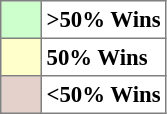<table bgcolor="#f7f8ff" cellpadding="3" cellspacing="0" border="1" style="font-size: 95%; border: gray solid 1px; border-collapse: collapse;text-align:center;">
<tr>
<td style="background: #CCFFCC;"  width="20"></td>
<td bgcolor="#ffffff" align="left"><strong>>50% Wins</strong></td>
</tr>
<tr>
<td style="background: #FFFFCC;" width="20"></td>
<td bgcolor="#ffffff" align="left"><strong>50% Wins</strong></td>
</tr>
<tr>
<td style="background:#e5d1cb;" width="20"></td>
<td bgcolor="#ffffff" align="left"><strong><50% Wins</strong></td>
</tr>
</table>
